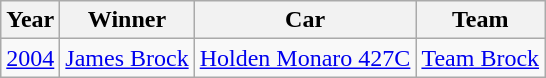<table class="wikitable">
<tr style="font-weight:bold">
<th>Year</th>
<th>Winner</th>
<th>Car</th>
<th>Team</th>
</tr>
<tr>
<td><a href='#'>2004</a></td>
<td> <a href='#'>James Brock</a></td>
<td><a href='#'>Holden Monaro 427C</a></td>
<td><a href='#'>Team Brock</a></td>
</tr>
</table>
